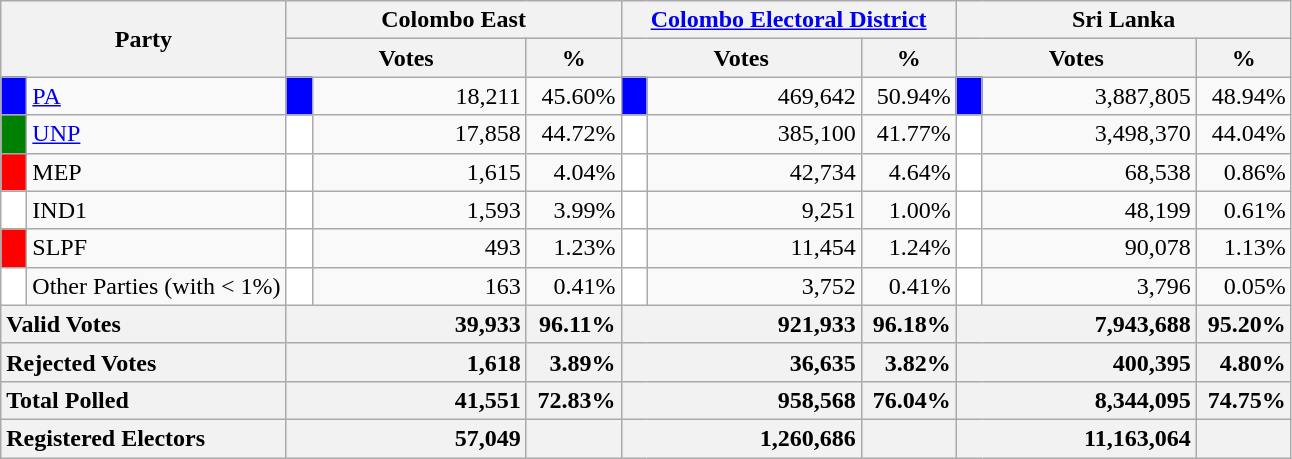<table class="wikitable">
<tr>
<th colspan="2" width="144px"rowspan="2">Party</th>
<th colspan="3" width="216px">Colombo East</th>
<th colspan="3" width="216px"><a href='#'>Colombo Electoral District</a></th>
<th colspan="3" width="216px">Sri Lanka</th>
</tr>
<tr>
<th colspan="2" width="144px">Votes</th>
<th>%</th>
<th colspan="2" width="144px">Votes</th>
<th>%</th>
<th colspan="2" width="144px">Votes</th>
<th>%</th>
</tr>
<tr>
<td style="background-color:blue;" width="10px"></td>
<td style="text-align:left;"><a href='#'>PA</a></td>
<td style="background-color:blue;" width="10px"></td>
<td style="text-align:right;">18,211</td>
<td style="text-align:right;">45.60%</td>
<td style="background-color:blue;" width="10px"></td>
<td style="text-align:right;">469,642</td>
<td style="text-align:right;">50.94%</td>
<td style="background-color:blue;" width="10px"></td>
<td style="text-align:right;">3,887,805</td>
<td style="text-align:right;">48.94%</td>
</tr>
<tr>
<td style="background-color:green;" width="10px"></td>
<td style="text-align:left;"><a href='#'>UNP</a></td>
<td style="background-color:white;" width="10px"></td>
<td style="text-align:right;">17,858</td>
<td style="text-align:right;">44.72%</td>
<td style="background-color:white;" width="10px"></td>
<td style="text-align:right;">385,100</td>
<td style="text-align:right;">41.77%</td>
<td style="background-color:white;" width="10px"></td>
<td style="text-align:right;">3,498,370</td>
<td style="text-align:right;">44.04%</td>
</tr>
<tr>
<td style="background-color:red;" width="10px"></td>
<td style="text-align:left;">MEP</td>
<td style="background-color:white;" width="10px"></td>
<td style="text-align:right;">1,615</td>
<td style="text-align:right;">4.04%</td>
<td style="background-color:white;" width="10px"></td>
<td style="text-align:right;">42,734</td>
<td style="text-align:right;">4.64%</td>
<td style="background-color:white;" width="10px"></td>
<td style="text-align:right;">68,538</td>
<td style="text-align:right;">0.86%</td>
</tr>
<tr>
<td style="background-color:white;" width="10px"></td>
<td style="text-align:left;">IND1</td>
<td style="background-color:white;" width="10px"></td>
<td style="text-align:right;">1,593</td>
<td style="text-align:right;">3.99%</td>
<td style="background-color:white;" width="10px"></td>
<td style="text-align:right;">9,251</td>
<td style="text-align:right;">1.00%</td>
<td style="background-color:white;" width="10px"></td>
<td style="text-align:right;">48,199</td>
<td style="text-align:right;">0.61%</td>
</tr>
<tr>
<td style="background-color:red;" width="10px"></td>
<td style="text-align:left;">SLPF</td>
<td style="background-color:white;" width="10px"></td>
<td style="text-align:right;">493</td>
<td style="text-align:right;">1.23%</td>
<td style="background-color:white;" width="10px"></td>
<td style="text-align:right;">11,454</td>
<td style="text-align:right;">1.24%</td>
<td style="background-color:white;" width="10px"></td>
<td style="text-align:right;">90,078</td>
<td style="text-align:right;">1.13%</td>
</tr>
<tr>
<td style="background-color:white;" width="10px"></td>
<td style="text-align:left;">Other Parties (with < 1%)</td>
<td style="background-color:white;" width="10px"></td>
<td style="text-align:right;">163</td>
<td style="text-align:right;">0.41%</td>
<td style="background-color:white;" width="10px"></td>
<td style="text-align:right;">3,752</td>
<td style="text-align:right;">0.41%</td>
<td style="background-color:white;" width="10px"></td>
<td style="text-align:right;">3,796</td>
<td style="text-align:right;">0.05%</td>
</tr>
<tr>
<th colspan="2" width="144px"style="text-align:left;">Valid Votes</th>
<th style="text-align:right;"colspan="2" width="144px">39,933</th>
<th style="text-align:right;">96.11%</th>
<th style="text-align:right;"colspan="2" width="144px">921,933</th>
<th style="text-align:right;">96.18%</th>
<th style="text-align:right;"colspan="2" width="144px">7,943,688</th>
<th style="text-align:right;">95.20%</th>
</tr>
<tr>
<th colspan="2" width="144px"style="text-align:left;">Rejected Votes</th>
<th style="text-align:right;"colspan="2" width="144px">1,618</th>
<th style="text-align:right;">3.89%</th>
<th style="text-align:right;"colspan="2" width="144px">36,635</th>
<th style="text-align:right;">3.82%</th>
<th style="text-align:right;"colspan="2" width="144px">400,395</th>
<th style="text-align:right;">4.80%</th>
</tr>
<tr>
<th colspan="2" width="144px"style="text-align:left;">Total Polled</th>
<th style="text-align:right;"colspan="2" width="144px">41,551</th>
<th style="text-align:right;">72.83%</th>
<th style="text-align:right;"colspan="2" width="144px">958,568</th>
<th style="text-align:right;">76.04%</th>
<th style="text-align:right;"colspan="2" width="144px">8,344,095</th>
<th style="text-align:right;">74.75%</th>
</tr>
<tr>
<th colspan="2" width="144px"style="text-align:left;">Registered Electors</th>
<th style="text-align:right;"colspan="2" width="144px">57,049</th>
<th></th>
<th style="text-align:right;"colspan="2" width="144px">1,260,686</th>
<th></th>
<th style="text-align:right;"colspan="2" width="144px">11,163,064</th>
<th></th>
</tr>
</table>
